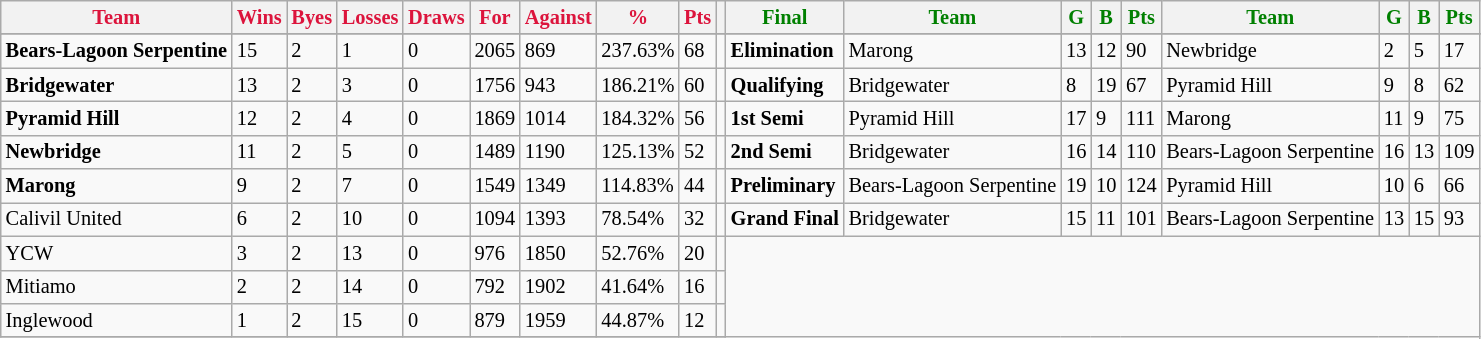<table style="font-size: 85%; text-align: left;" class="wikitable">
<tr>
<th style="color:crimson">Team</th>
<th style="color:crimson">Wins</th>
<th style="color:crimson">Byes</th>
<th style="color:crimson">Losses</th>
<th style="color:crimson">Draws</th>
<th style="color:crimson">For</th>
<th style="color:crimson">Against</th>
<th style="color:crimson">%</th>
<th style="color:crimson">Pts</th>
<th></th>
<th style="color:green">Final</th>
<th style="color:green">Team</th>
<th style="color:green">G</th>
<th style="color:green">B</th>
<th style="color:green">Pts</th>
<th style="color:green">Team</th>
<th style="color:green">G</th>
<th style="color:green">B</th>
<th style="color:green">Pts</th>
</tr>
<tr>
</tr>
<tr>
</tr>
<tr>
<td><strong>	Bears-Lagoon Serpentine	</strong></td>
<td>15</td>
<td>2</td>
<td>1</td>
<td>0</td>
<td>2065</td>
<td>869</td>
<td>237.63%</td>
<td>68</td>
<td></td>
<td><strong>Elimination</strong></td>
<td>Marong</td>
<td>13</td>
<td>12</td>
<td>90</td>
<td>Newbridge</td>
<td>2</td>
<td>5</td>
<td>17</td>
</tr>
<tr>
<td><strong>	Bridgewater	</strong></td>
<td>13</td>
<td>2</td>
<td>3</td>
<td>0</td>
<td>1756</td>
<td>943</td>
<td>186.21%</td>
<td>60</td>
<td></td>
<td><strong>Qualifying</strong></td>
<td>Bridgewater</td>
<td>8</td>
<td>19</td>
<td>67</td>
<td>Pyramid Hill</td>
<td>9</td>
<td>8</td>
<td>62</td>
</tr>
<tr>
<td><strong>	Pyramid Hill	</strong></td>
<td>12</td>
<td>2</td>
<td>4</td>
<td>0</td>
<td>1869</td>
<td>1014</td>
<td>184.32%</td>
<td>56</td>
<td></td>
<td><strong>1st Semi</strong></td>
<td>Pyramid Hill</td>
<td>17</td>
<td>9</td>
<td>111</td>
<td>Marong</td>
<td>11</td>
<td>9</td>
<td>75</td>
</tr>
<tr>
<td><strong>	Newbridge	</strong></td>
<td>11</td>
<td>2</td>
<td>5</td>
<td>0</td>
<td>1489</td>
<td>1190</td>
<td>125.13%</td>
<td>52</td>
<td></td>
<td><strong>2nd Semi</strong></td>
<td>Bridgewater</td>
<td>16</td>
<td>14</td>
<td>110</td>
<td>Bears-Lagoon Serpentine</td>
<td>16</td>
<td>13</td>
<td>109</td>
</tr>
<tr>
<td><strong>	Marong	</strong></td>
<td>9</td>
<td>2</td>
<td>7</td>
<td>0</td>
<td>1549</td>
<td>1349</td>
<td>114.83%</td>
<td>44</td>
<td></td>
<td><strong>Preliminary</strong></td>
<td>Bears-Lagoon Serpentine</td>
<td>19</td>
<td>10</td>
<td>124</td>
<td>Pyramid Hill</td>
<td>10</td>
<td>6</td>
<td>66</td>
</tr>
<tr>
<td>Calivil United</td>
<td>6</td>
<td>2</td>
<td>10</td>
<td>0</td>
<td>1094</td>
<td>1393</td>
<td>78.54%</td>
<td>32</td>
<td></td>
<td><strong>Grand Final</strong></td>
<td>Bridgewater</td>
<td>15</td>
<td>11</td>
<td>101</td>
<td>Bears-Lagoon Serpentine</td>
<td>13</td>
<td>15</td>
<td>93</td>
</tr>
<tr>
<td>YCW</td>
<td>3</td>
<td>2</td>
<td>13</td>
<td>0</td>
<td>976</td>
<td>1850</td>
<td>52.76%</td>
<td>20</td>
<td></td>
</tr>
<tr>
<td>Mitiamo</td>
<td>2</td>
<td>2</td>
<td>14</td>
<td>0</td>
<td>792</td>
<td>1902</td>
<td>41.64%</td>
<td>16</td>
<td></td>
</tr>
<tr>
<td>Inglewood</td>
<td>1</td>
<td>2</td>
<td>15</td>
<td>0</td>
<td>879</td>
<td>1959</td>
<td>44.87%</td>
<td>12</td>
<td></td>
</tr>
<tr>
</tr>
</table>
